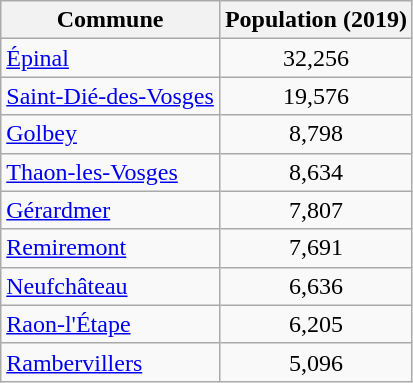<table class=wikitable>
<tr>
<th>Commune</th>
<th>Population (2019)</th>
</tr>
<tr>
<td><a href='#'>Épinal</a></td>
<td style="text-align: center;">32,256</td>
</tr>
<tr>
<td><a href='#'>Saint-Dié-des-Vosges</a></td>
<td style="text-align: center;">19,576</td>
</tr>
<tr>
<td><a href='#'>Golbey</a></td>
<td style="text-align: center;">8,798</td>
</tr>
<tr>
<td><a href='#'>Thaon-les-Vosges</a></td>
<td style="text-align: center;">8,634</td>
</tr>
<tr>
<td><a href='#'>Gérardmer</a></td>
<td style="text-align: center;">7,807</td>
</tr>
<tr>
<td><a href='#'>Remiremont</a></td>
<td style="text-align: center;">7,691</td>
</tr>
<tr>
<td><a href='#'>Neufchâteau</a></td>
<td style="text-align: center;">6,636</td>
</tr>
<tr>
<td><a href='#'>Raon-l'Étape</a></td>
<td style="text-align: center;">6,205</td>
</tr>
<tr>
<td><a href='#'>Rambervillers</a></td>
<td style="text-align: center;">5,096</td>
</tr>
</table>
